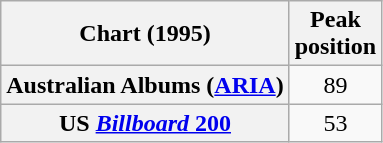<table class="wikitable plainrowheaders" style="text-align:center">
<tr>
<th>Chart (1995)</th>
<th>Peak<br>position</th>
</tr>
<tr>
<th scope="row">Australian Albums (<a href='#'>ARIA</a>)</th>
<td>89</td>
</tr>
<tr>
<th scope="row">US <a href='#'><em>Billboard</em> 200</a></th>
<td>53</td>
</tr>
</table>
